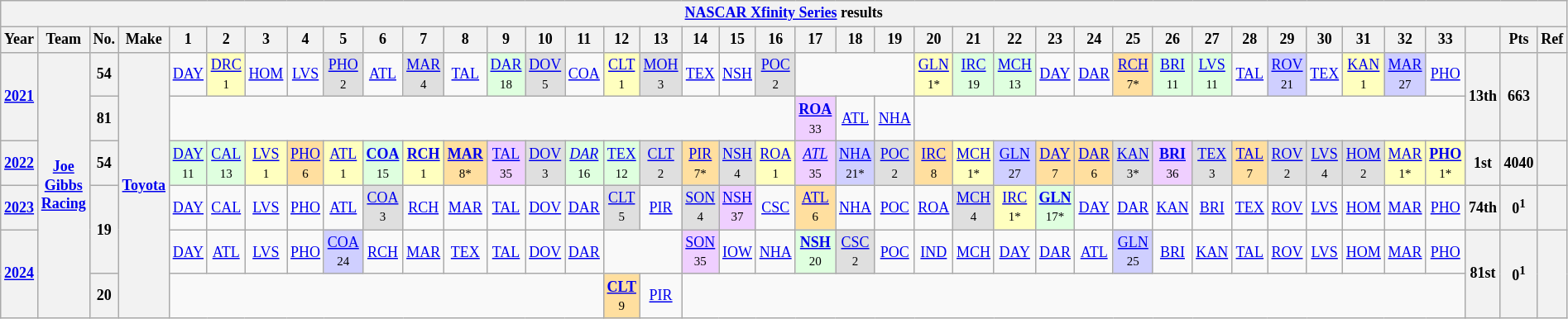<table class="wikitable" style="text-align:center; font-size:75%">
<tr>
<th colspan=40><a href='#'>NASCAR Xfinity Series</a> results</th>
</tr>
<tr>
<th>Year</th>
<th>Team</th>
<th>No.</th>
<th>Make</th>
<th>1</th>
<th>2</th>
<th>3</th>
<th>4</th>
<th>5</th>
<th>6</th>
<th>7</th>
<th>8</th>
<th>9</th>
<th>10</th>
<th>11</th>
<th>12</th>
<th>13</th>
<th>14</th>
<th>15</th>
<th>16</th>
<th>17</th>
<th>18</th>
<th>19</th>
<th>20</th>
<th>21</th>
<th>22</th>
<th>23</th>
<th>24</th>
<th>25</th>
<th>26</th>
<th>27</th>
<th>28</th>
<th>29</th>
<th>30</th>
<th>31</th>
<th>32</th>
<th>33</th>
<th></th>
<th>Pts</th>
<th>Ref</th>
</tr>
<tr>
<th rowspan=2><a href='#'>2021</a></th>
<th rowspan=6><a href='#'>Joe Gibbs Racing</a></th>
<th>54</th>
<th rowspan=6><a href='#'>Toyota</a></th>
<td><a href='#'>DAY</a></td>
<td style="background:#FFFFBF;"><a href='#'>DRC</a><br><small>1</small></td>
<td><a href='#'>HOM</a></td>
<td><a href='#'>LVS</a></td>
<td style="background:#DFDFDF;"><a href='#'>PHO</a><br><small>2</small></td>
<td><a href='#'>ATL</a></td>
<td style="background:#DFDFDF;"><a href='#'>MAR</a><br><small>4</small></td>
<td><a href='#'>TAL</a></td>
<td style="background:#DFFFDF;"><a href='#'>DAR</a><br><small>18</small></td>
<td style="background:#DFDFDF;"><a href='#'>DOV</a><br><small>5</small></td>
<td><a href='#'>COA</a></td>
<td style="background:#FFFFBF;"><a href='#'>CLT</a><br><small>1</small></td>
<td style="background:#DFDFDF;"><a href='#'>MOH</a><br><small>3</small></td>
<td><a href='#'>TEX</a></td>
<td><a href='#'>NSH</a></td>
<td style="background:#DFDFDF;"><a href='#'>POC</a><br><small>2</small></td>
<td colspan=3></td>
<td style="background:#FFFFBF;"><a href='#'>GLN</a><br><small>1*</small></td>
<td style="background:#DFFFDF;"><a href='#'>IRC</a><br><small>19</small></td>
<td style="background:#DFFFDF;"><a href='#'>MCH</a><br><small>13</small></td>
<td><a href='#'>DAY</a></td>
<td><a href='#'>DAR</a></td>
<td style="background:#FFDF9F;"><a href='#'>RCH</a><br><small>7*</small></td>
<td style="background:#DFFFDF;"><a href='#'>BRI</a><br><small>11</small></td>
<td style="background:#DFFFDF;"><a href='#'>LVS</a><br><small>11</small></td>
<td><a href='#'>TAL</a></td>
<td style="background:#CFCFFF;"><a href='#'>ROV</a><br><small>21</small></td>
<td><a href='#'>TEX</a></td>
<td style="background:#FFFFBF;"><a href='#'>KAN</a><br><small>1</small></td>
<td style="background:#CFCFFF;"><a href='#'>MAR</a><br><small>27</small></td>
<td><a href='#'>PHO</a></td>
<th rowspan=2>13th</th>
<th rowspan=2>663</th>
<th rowspan=2></th>
</tr>
<tr>
<th>81</th>
<td colspan=16></td>
<td style="background:#EFCFFF;"><strong><a href='#'>ROA</a></strong><br><small>33</small></td>
<td><a href='#'>ATL</a></td>
<td><a href='#'>NHA</a></td>
<td colspan=14></td>
</tr>
<tr>
<th><a href='#'>2022</a></th>
<th>54</th>
<td style="background:#DFFFDF;"><a href='#'>DAY</a><br><small>11</small></td>
<td style="background:#DFFFDF;"><a href='#'>CAL</a><br><small>13</small></td>
<td style="background:#FFFFBF;"><a href='#'>LVS</a><br><small>1</small></td>
<td style="background:#FFDF9F;"><a href='#'>PHO</a><br><small>6</small></td>
<td style="background:#FFFFBF;"><a href='#'>ATL</a><br><small>1</small></td>
<td style="background:#DFFFDF;"><strong><a href='#'>COA</a></strong><br><small>15</small></td>
<td style="background:#FFFFBF;"><strong><a href='#'>RCH</a></strong><br><small>1</small></td>
<td style="background:#FFDF9F;"><strong><a href='#'>MAR</a></strong><br><small>8*</small></td>
<td style="background:#EFCFFF;"><a href='#'>TAL</a><br><small>35</small></td>
<td style="background:#DFDFDF;"><a href='#'>DOV</a><br><small>3</small></td>
<td style="background:#DFFFDF;"><em><a href='#'>DAR</a></em><br><small>16</small></td>
<td style="background:#DFFFDF;"><a href='#'>TEX</a><br><small>12</small></td>
<td style="background:#DFDFDF;"><a href='#'>CLT</a><br><small>2</small></td>
<td style="background:#FFDF9F;"><a href='#'>PIR</a><br><small>7*</small></td>
<td style="background:#DFDFDF;"><a href='#'>NSH</a><br><small>4</small></td>
<td style="background:#FFFFBF;"><a href='#'>ROA</a><br><small>1</small></td>
<td style="background:#EFCFFF;"><em><a href='#'>ATL</a></em><br><small>35</small></td>
<td style="background:#CFCFFF;"><a href='#'>NHA</a><br><small>21*</small></td>
<td style="background:#DFDFDF;"><a href='#'>POC</a><br><small>2</small></td>
<td style="background:#FFDF9F;"><a href='#'>IRC</a><br><small>8</small></td>
<td style="background:#FFFFBF;"><a href='#'>MCH</a><br><small>1*</small></td>
<td style="background:#CFCFFF;"><a href='#'>GLN</a><br><small>27</small></td>
<td style="background:#FFDF9F;"><a href='#'>DAY</a><br><small>7</small></td>
<td style="background:#FFDF9F;"><a href='#'>DAR</a><br><small>6</small></td>
<td style="background:#DFDFDF;"><a href='#'>KAN</a><br><small>3*</small></td>
<td style="background:#EFCFFF;"><strong><a href='#'>BRI</a></strong><br><small>36</small></td>
<td style="background:#DFDFDF;"><a href='#'>TEX</a><br><small>3</small></td>
<td style="background:#FFDF9F;"><a href='#'>TAL</a><br><small>7</small></td>
<td style="background:#DFDFDF;"><a href='#'>ROV</a><br><small>2</small></td>
<td style="background:#DFDFDF;"><a href='#'>LVS</a><br><small>4</small></td>
<td style="background:#DFDFDF;"><a href='#'>HOM</a><br><small>2</small></td>
<td style="background:#FFFFBF;"><a href='#'>MAR</a><br><small>1*</small></td>
<td style="background:#FFFFBF;"><strong><a href='#'>PHO</a></strong><br><small>1*</small></td>
<th>1st</th>
<th>4040</th>
<th></th>
</tr>
<tr>
<th><a href='#'>2023</a></th>
<th rowspan=2>19</th>
<td><a href='#'>DAY</a></td>
<td><a href='#'>CAL</a></td>
<td><a href='#'>LVS</a></td>
<td><a href='#'>PHO</a></td>
<td><a href='#'>ATL</a></td>
<td style="background:#DFDFDF;"><a href='#'>COA</a><br><small>3</small></td>
<td><a href='#'>RCH</a></td>
<td><a href='#'>MAR</a></td>
<td><a href='#'>TAL</a></td>
<td><a href='#'>DOV</a></td>
<td><a href='#'>DAR</a></td>
<td style="background:#DFDFDF;"><a href='#'>CLT</a><br><small>5</small></td>
<td><a href='#'>PIR</a></td>
<td style="background:#DFDFDF;"><a href='#'>SON</a><br><small>4</small></td>
<td style="background:#EFCFFF;"><a href='#'>NSH</a><br><small>37</small></td>
<td><a href='#'>CSC</a></td>
<td style="background:#FFDF9F;"><a href='#'>ATL</a><br><small>6</small></td>
<td><a href='#'>NHA</a></td>
<td><a href='#'>POC</a></td>
<td><a href='#'>ROA</a></td>
<td style="background:#DFDFDF;"><a href='#'>MCH</a><br><small>4</small></td>
<td style="background:#FFFFBF;"><a href='#'>IRC</a><br><small>1*</small></td>
<td style="background:#DFFFDF;"><strong><a href='#'>GLN</a></strong><br><small>17*</small></td>
<td><a href='#'>DAY</a></td>
<td><a href='#'>DAR</a></td>
<td><a href='#'>KAN</a></td>
<td><a href='#'>BRI</a></td>
<td><a href='#'>TEX</a></td>
<td><a href='#'>ROV</a></td>
<td><a href='#'>LVS</a></td>
<td><a href='#'>HOM</a></td>
<td><a href='#'>MAR</a></td>
<td><a href='#'>PHO</a></td>
<th>74th</th>
<th>0<sup>1</sup></th>
<th></th>
</tr>
<tr>
<th rowspan=2><a href='#'>2024</a></th>
<td><a href='#'>DAY</a></td>
<td><a href='#'>ATL</a></td>
<td><a href='#'>LVS</a></td>
<td><a href='#'>PHO</a></td>
<td style="background:#CFCFFF;"><a href='#'>COA</a><br><small>24</small></td>
<td><a href='#'>RCH</a></td>
<td><a href='#'>MAR</a></td>
<td><a href='#'>TEX</a></td>
<td><a href='#'>TAL</a></td>
<td><a href='#'>DOV</a></td>
<td><a href='#'>DAR</a></td>
<td colspan=2></td>
<td style="background:#EFCFFF;"><a href='#'>SON</a><br><small>35</small></td>
<td><a href='#'>IOW</a></td>
<td><a href='#'>NHA</a></td>
<td style="background:#DFFFDF;"><strong><a href='#'>NSH</a></strong><br><small>20</small></td>
<td style="background:#DFDFDF;"><a href='#'>CSC</a><br><small>2</small></td>
<td><a href='#'>POC</a></td>
<td><a href='#'>IND</a></td>
<td><a href='#'>MCH</a></td>
<td><a href='#'>DAY</a></td>
<td><a href='#'>DAR</a></td>
<td><a href='#'>ATL</a></td>
<td style="background:#CFCFFF;"><a href='#'>GLN</a><br><small>25</small></td>
<td><a href='#'>BRI</a></td>
<td><a href='#'>KAN</a></td>
<td><a href='#'>TAL</a></td>
<td><a href='#'>ROV</a></td>
<td><a href='#'>LVS</a></td>
<td><a href='#'>HOM</a></td>
<td><a href='#'>MAR</a></td>
<td><a href='#'>PHO</a></td>
<th rowspan=2>81st</th>
<th rowspan=2>0<sup>1</sup></th>
<th rowspan=2></th>
</tr>
<tr>
<th>20</th>
<td colspan=11></td>
<td style="background:#FFDF9F;"><strong><a href='#'>CLT</a></strong><br><small>9</small></td>
<td><a href='#'>PIR</a></td>
<td colspan=20></td>
</tr>
</table>
